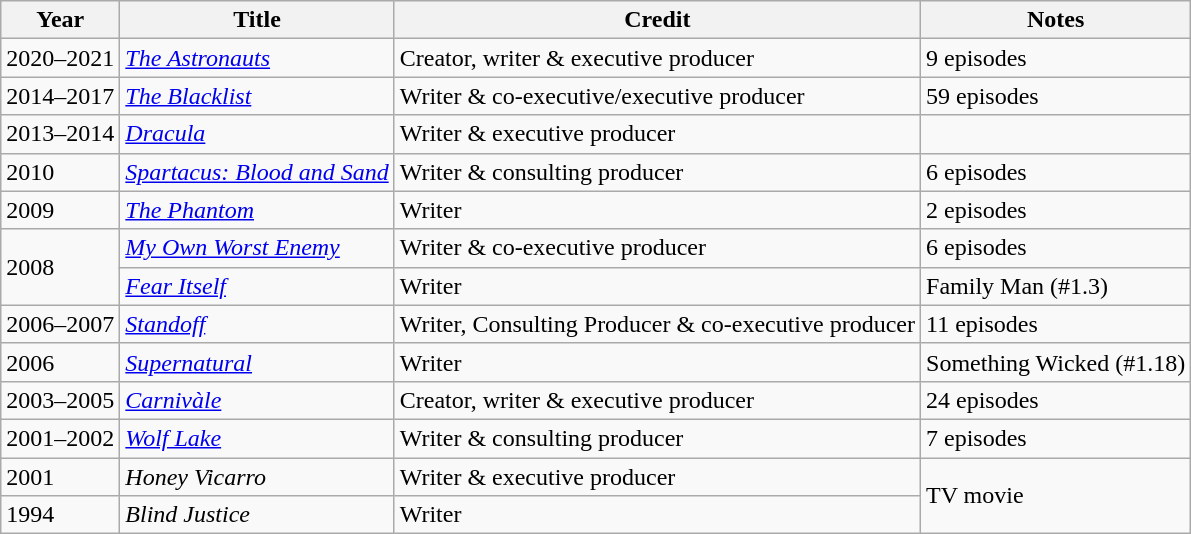<table class="wikitable sortable">
<tr>
<th>Year</th>
<th>Title</th>
<th>Credit</th>
<th>Notes</th>
</tr>
<tr>
<td>2020–2021</td>
<td><em><a href='#'>The Astronauts</a></em></td>
<td>Creator, writer & executive producer</td>
<td>9 episodes</td>
</tr>
<tr>
<td>2014–2017</td>
<td><em><a href='#'>The Blacklist</a></em></td>
<td>Writer & co-executive/executive producer</td>
<td>59 episodes</td>
</tr>
<tr>
<td>2013–2014</td>
<td><em><a href='#'>Dracula</a></em></td>
<td>Writer & executive producer</td>
<td></td>
</tr>
<tr>
<td>2010</td>
<td><em><a href='#'>Spartacus: Blood and Sand</a></em></td>
<td>Writer & consulting producer</td>
<td>6 episodes</td>
</tr>
<tr>
<td>2009</td>
<td><em><a href='#'>The Phantom</a></em></td>
<td>Writer</td>
<td>2 episodes</td>
</tr>
<tr>
<td rowspan="2">2008</td>
<td><em><a href='#'>My Own Worst Enemy</a></em></td>
<td>Writer & co-executive producer</td>
<td>6 episodes</td>
</tr>
<tr>
<td><em><a href='#'>Fear Itself</a></em></td>
<td>Writer</td>
<td>Family Man (#1.3)</td>
</tr>
<tr>
<td>2006–2007</td>
<td><em><a href='#'>Standoff</a></em></td>
<td>Writer, Consulting Producer & co-executive producer</td>
<td>11 episodes</td>
</tr>
<tr>
<td>2006</td>
<td><em><a href='#'>Supernatural</a></em></td>
<td>Writer</td>
<td>Something Wicked (#1.18)</td>
</tr>
<tr>
<td>2003–2005</td>
<td><em><a href='#'>Carnivàle</a></em></td>
<td>Creator, writer & executive producer</td>
<td>24 episodes</td>
</tr>
<tr>
<td>2001–2002</td>
<td><em><a href='#'>Wolf Lake</a></em></td>
<td>Writer & consulting producer</td>
<td>7 episodes</td>
</tr>
<tr>
<td>2001</td>
<td><em>Honey Vicarro</em></td>
<td>Writer & executive producer</td>
<td rowspan="2">TV movie</td>
</tr>
<tr>
<td>1994</td>
<td><em>Blind Justice</em></td>
<td>Writer</td>
</tr>
</table>
